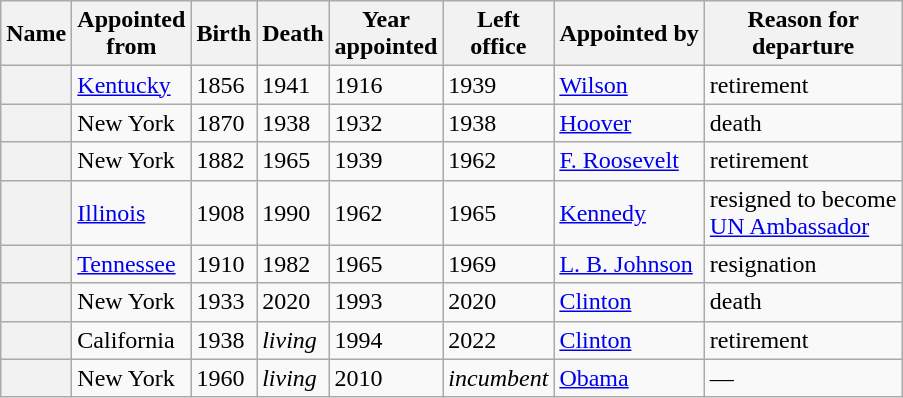<table class="wikitable sortable collapsible plainrowheaders" border="1">
<tr>
<th scope="col">Name</th>
<th scope="col">Appointed<br>from</th>
<th scope="col">Birth</th>
<th scope="col">Death</th>
<th scope="col">Year<br>appointed</th>
<th scope="col">Left<br>office</th>
<th scope="col">Appointed by</th>
<th scope="col">Reason for<br>departure</th>
</tr>
<tr>
<th scope="row"></th>
<td><a href='#'>Kentucky</a></td>
<td>1856</td>
<td>1941</td>
<td>1916</td>
<td>1939</td>
<td><a href='#'>Wilson</a></td>
<td>retirement</td>
</tr>
<tr>
<th scope="row"></th>
<td>New York</td>
<td>1870</td>
<td>1938</td>
<td>1932</td>
<td>1938</td>
<td><a href='#'>Hoover</a></td>
<td>death</td>
</tr>
<tr>
<th scope="row"></th>
<td>New York</td>
<td>1882</td>
<td>1965</td>
<td>1939</td>
<td>1962</td>
<td><a href='#'>F. Roosevelt</a></td>
<td>retirement</td>
</tr>
<tr>
<th scope="row"></th>
<td><a href='#'>Illinois</a></td>
<td>1908</td>
<td>1990</td>
<td>1962</td>
<td>1965</td>
<td><a href='#'>Kennedy</a></td>
<td>resigned to become<br><a href='#'>UN Ambassador</a></td>
</tr>
<tr>
<th scope="row"></th>
<td><a href='#'>Tennessee</a></td>
<td>1910</td>
<td>1982</td>
<td>1965</td>
<td>1969</td>
<td><a href='#'>L. B. Johnson</a></td>
<td>resignation</td>
</tr>
<tr>
<th scope="row"></th>
<td>New York</td>
<td>1933</td>
<td>2020</td>
<td>1993</td>
<td>2020</td>
<td><a href='#'>Clinton</a></td>
<td>death</td>
</tr>
<tr>
<th scope="row"></th>
<td>California</td>
<td>1938</td>
<td><em>living</em></td>
<td>1994</td>
<td>2022</td>
<td><a href='#'>Clinton</a></td>
<td>retirement</td>
</tr>
<tr>
<th scope="row"></th>
<td>New York</td>
<td>1960</td>
<td><em>living</em></td>
<td>2010</td>
<td><em>incumbent</em></td>
<td><a href='#'>Obama</a></td>
<td>—</td>
</tr>
</table>
